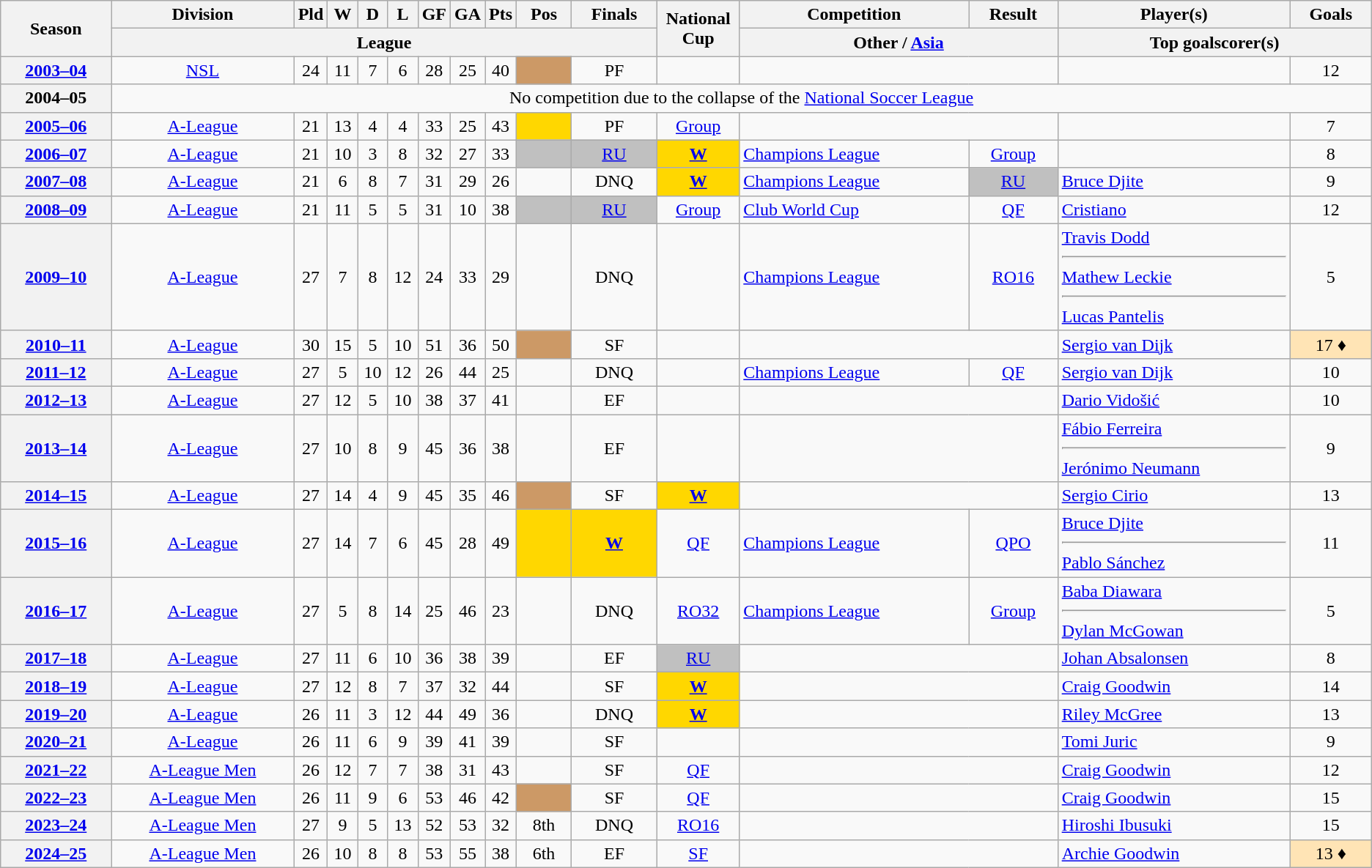<table class="wikitable sortable" style="text-align: center">
<tr>
<th scope="col" rowspan="2">Season</th>
<th scope="col">Division</th>
<th width="20" scope="col">Pld</th>
<th width="20" scope="col">W</th>
<th width="20" scope="col">D</th>
<th width="20" scope="col">L</th>
<th width="20" scope="col">GF</th>
<th width="20" scope="col">GA</th>
<th width="20" scope="col">Pts</th>
<th scope="col">Pos</th>
<th scope="col">Finals</th>
<th rowspan="2" width=6% scope="col">National Cup</th>
<th scope="col">Competition</th>
<th scope="col">Result</th>
<th scope="col">Player(s)</th>
<th scope="col">Goals</th>
</tr>
<tr class="unsortable">
<th colspan="10" scope="col">League</th>
<th colspan="2" scope="col">Other / <a href='#'>Asia</a></th>
<th colspan="2" scope="col">Top goalscorer(s)</th>
</tr>
<tr>
<th><a href='#'>2003–04</a></th>
<td><a href='#'>NSL</a></td>
<td>24</td>
<td>11</td>
<td>7</td>
<td>6</td>
<td>28</td>
<td>25</td>
<td>40</td>
<td bgcolor=#CC9966></td>
<td>PF</td>
<td></td>
<td colspan="2"></td>
<td text align="left"> </td>
<td>12</td>
</tr>
<tr>
<th>2004–05</th>
<td colspan="15">No competition due to the collapse of the <a href='#'>National Soccer League</a></td>
</tr>
<tr>
<th><a href='#'>2005–06</a></th>
<td><a href='#'>A-League</a></td>
<td>21</td>
<td>13</td>
<td>4</td>
<td>4</td>
<td>33</td>
<td>25</td>
<td>43</td>
<td bgcolor=gold><strong></strong></td>
<td>PF</td>
<td><a href='#'>Group</a></td>
<td colspan="2"></td>
<td text align="left"> </td>
<td>7</td>
</tr>
<tr>
<th><a href='#'>2006–07</a></th>
<td><a href='#'>A-League</a></td>
<td>21</td>
<td>10</td>
<td>3</td>
<td>8</td>
<td>32</td>
<td>27</td>
<td>33</td>
<td bgcolor=silver></td>
<td bgcolor=silver><a href='#'>RU</a></td>
<td bgcolor=gold><a href='#'><strong>W</strong></a></td>
<td align=left><a href='#'>Champions League</a></td>
<td><a href='#'>Group</a></td>
<td text align="left"> </td>
<td>8</td>
</tr>
<tr>
<th><a href='#'>2007–08</a></th>
<td><a href='#'>A-League</a></td>
<td>21</td>
<td>6</td>
<td>8</td>
<td>7</td>
<td>31</td>
<td>29</td>
<td>26</td>
<td></td>
<td>DNQ</td>
<td bgcolor=gold><a href='#'><strong>W</strong></a></td>
<td align=left><a href='#'>Champions League</a></td>
<td bgcolor=silver><a href='#'>RU</a></td>
<td text align="left"> <a href='#'>Bruce Djite</a></td>
<td>9</td>
</tr>
<tr>
<th><a href='#'>2008–09</a></th>
<td><a href='#'>A-League</a></td>
<td>21</td>
<td>11</td>
<td>5</td>
<td>5</td>
<td>31</td>
<td>10</td>
<td>38</td>
<td bgcolor=silver></td>
<td bgcolor=silver><a href='#'>RU</a></td>
<td><a href='#'>Group</a></td>
<td align=left><a href='#'>Club World Cup</a></td>
<td><a href='#'>QF</a></td>
<td text align="left"> <a href='#'>Cristiano</a></td>
<td>12</td>
</tr>
<tr>
<th><a href='#'>2009–10</a></th>
<td><a href='#'>A-League</a></td>
<td>27</td>
<td>7</td>
<td>8</td>
<td>12</td>
<td>24</td>
<td>33</td>
<td>29</td>
<td></td>
<td>DNQ</td>
<td></td>
<td align=left><a href='#'>Champions League</a></td>
<td><a href='#'>RO16</a></td>
<td text align="left"> <a href='#'>Travis Dodd</a><hr> <a href='#'>Mathew Leckie</a><hr> <a href='#'>Lucas Pantelis</a></td>
<td>5</td>
</tr>
<tr>
<th><a href='#'>2010–11</a></th>
<td><a href='#'>A-League</a></td>
<td>30</td>
<td>15</td>
<td>5</td>
<td>10</td>
<td>51</td>
<td>36</td>
<td>50</td>
<td bgcolor=#CC9966></td>
<td>SF</td>
<td></td>
<td colspan="2"></td>
<td text align="left"> <a href='#'>Sergio van Dijk</a></td>
<td bgcolor=Moccasin>17 ♦</td>
</tr>
<tr>
<th><a href='#'>2011–12</a></th>
<td><a href='#'>A-League</a></td>
<td>27</td>
<td>5</td>
<td>10</td>
<td>12</td>
<td>26</td>
<td>44</td>
<td>25</td>
<td></td>
<td>DNQ</td>
<td></td>
<td align=left><a href='#'>Champions League</a></td>
<td><a href='#'>QF</a></td>
<td text align="left"> <a href='#'>Sergio van Dijk</a></td>
<td>10</td>
</tr>
<tr>
<th><a href='#'>2012–13</a></th>
<td><a href='#'>A-League</a></td>
<td>27</td>
<td>12</td>
<td>5</td>
<td>10</td>
<td>38</td>
<td>37</td>
<td>41</td>
<td></td>
<td>EF</td>
<td></td>
<td colspan="2"></td>
<td text align="left"> <a href='#'>Dario Vidošić</a></td>
<td>10</td>
</tr>
<tr>
<th><a href='#'>2013–14</a></th>
<td><a href='#'>A-League</a></td>
<td>27</td>
<td>10</td>
<td>8</td>
<td>9</td>
<td>45</td>
<td>36</td>
<td>38</td>
<td></td>
<td>EF</td>
<td></td>
<td colspan="2"></td>
<td text align="left"> <a href='#'>Fábio Ferreira</a><hr> <a href='#'>Jerónimo Neumann</a></td>
<td>9</td>
</tr>
<tr>
<th><a href='#'>2014–15</a></th>
<td><a href='#'>A-League</a></td>
<td>27</td>
<td>14</td>
<td>4</td>
<td>9</td>
<td>45</td>
<td>35</td>
<td>46</td>
<td bgcolor=#CC9966></td>
<td>SF</td>
<td bgcolor=gold><a href='#'><strong>W</strong></a></td>
<td colspan="2"></td>
<td text align="left"> <a href='#'>Sergio Cirio</a></td>
<td>13</td>
</tr>
<tr>
<th><a href='#'>2015–16</a></th>
<td><a href='#'>A-League</a></td>
<td>27</td>
<td>14</td>
<td>7</td>
<td>6</td>
<td>45</td>
<td>28</td>
<td>49</td>
<td bgcolor=gold><strong></strong></td>
<td bgcolor=gold><strong><a href='#'>W</a></strong></td>
<td><a href='#'>QF</a></td>
<td align=left><a href='#'>Champions League</a></td>
<td><a href='#'>QPO</a></td>
<td text align="left"> <a href='#'>Bruce Djite</a><hr> <a href='#'>Pablo Sánchez</a></td>
<td>11</td>
</tr>
<tr>
<th><a href='#'>2016–17</a></th>
<td><a href='#'>A-League</a></td>
<td>27</td>
<td>5</td>
<td>8</td>
<td>14</td>
<td>25</td>
<td>46</td>
<td>23</td>
<td></td>
<td>DNQ</td>
<td><a href='#'>RO32</a></td>
<td align=left><a href='#'>Champions League</a></td>
<td><a href='#'>Group</a></td>
<td text align="left"> <a href='#'>Baba Diawara</a><hr> <a href='#'>Dylan McGowan</a></td>
<td>5</td>
</tr>
<tr>
<th><a href='#'>2017–18</a></th>
<td><a href='#'>A-League</a></td>
<td>27</td>
<td>11</td>
<td>6</td>
<td>10</td>
<td>36</td>
<td>38</td>
<td>39</td>
<td></td>
<td>EF</td>
<td bgcolor=silver><a href='#'>RU</a></td>
<td colspan="2"></td>
<td text align="left"> <a href='#'>Johan Absalonsen</a></td>
<td>8</td>
</tr>
<tr>
<th><a href='#'>2018–19</a></th>
<td><a href='#'>A-League</a></td>
<td>27</td>
<td>12</td>
<td>8</td>
<td>7</td>
<td>37</td>
<td>32</td>
<td>44</td>
<td></td>
<td>SF</td>
<td bgcolor=gold><a href='#'><strong>W</strong></a></td>
<td colspan="2"></td>
<td text align="left"> <a href='#'>Craig Goodwin</a></td>
<td>14</td>
</tr>
<tr>
<th><a href='#'>2019–20</a></th>
<td><a href='#'>A-League</a></td>
<td>26</td>
<td>11</td>
<td>3</td>
<td>12</td>
<td>44</td>
<td>49</td>
<td>36</td>
<td></td>
<td>DNQ</td>
<td bgcolor=gold><a href='#'><strong>W</strong></a></td>
<td colspan="2"></td>
<td text align="left"> <a href='#'>Riley McGree</a></td>
<td>13</td>
</tr>
<tr>
<th><a href='#'>2020–21</a></th>
<td><a href='#'>A-League</a></td>
<td>26</td>
<td>11</td>
<td>6</td>
<td>9</td>
<td>39</td>
<td>41</td>
<td>39</td>
<td></td>
<td>SF</td>
<td></td>
<td colspan="2"></td>
<td text align="left"> <a href='#'>Tomi Juric</a></td>
<td>9</td>
</tr>
<tr>
<th><a href='#'>2021–22</a></th>
<td><a href='#'>A-League Men</a></td>
<td>26</td>
<td>12</td>
<td>7</td>
<td>7</td>
<td>38</td>
<td>31</td>
<td>43</td>
<td></td>
<td>SF</td>
<td><a href='#'>QF</a></td>
<td colspan="2"></td>
<td text align="left"> <a href='#'>Craig Goodwin</a></td>
<td>12</td>
</tr>
<tr>
<th><a href='#'>2022–23</a></th>
<td><a href='#'>A-League Men</a></td>
<td>26</td>
<td>11</td>
<td>9</td>
<td>6</td>
<td>53</td>
<td>46</td>
<td>42</td>
<td bgcolor=#CC9966></td>
<td>SF</td>
<td><a href='#'>QF</a></td>
<td colspan="2"></td>
<td text align="left"> <a href='#'>Craig Goodwin</a></td>
<td>15</td>
</tr>
<tr>
<th><a href='#'>2023–24</a></th>
<td><a href='#'>A-League Men</a></td>
<td>27</td>
<td>9</td>
<td>5</td>
<td>13</td>
<td>52</td>
<td>53</td>
<td>32</td>
<td>8th</td>
<td>DNQ</td>
<td><a href='#'>RO16</a></td>
<td colspan="2"></td>
<td text align="left"> <a href='#'>Hiroshi Ibusuki</a></td>
<td>15</td>
</tr>
<tr>
<th><a href='#'>2024–25</a></th>
<td><a href='#'>A-League Men</a></td>
<td>26</td>
<td>10</td>
<td>8</td>
<td>8</td>
<td>53</td>
<td>55</td>
<td>38</td>
<td>6th</td>
<td>EF</td>
<td><a href='#'>SF</a></td>
<td colspan="2"></td>
<td text align="left"> <a href='#'>Archie Goodwin</a></td>
<td bgcolor=Moccasin>13 ♦</td>
</tr>
</table>
